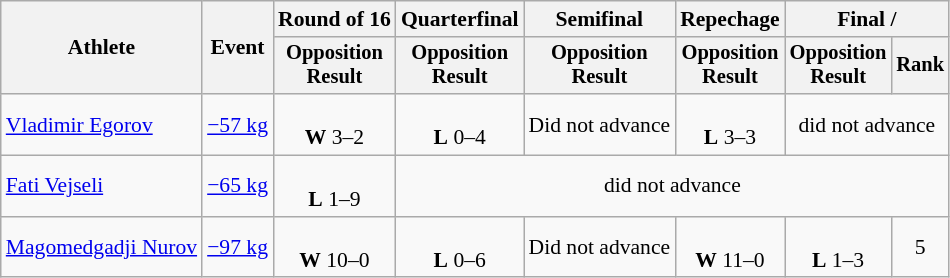<table class="wikitable" style="font-size:90%">
<tr>
<th rowspan=2>Athlete</th>
<th rowspan=2>Event</th>
<th>Round of 16</th>
<th>Quarterfinal</th>
<th>Semifinal</th>
<th>Repechage</th>
<th colspan=2>Final / </th>
</tr>
<tr style="font-size: 95%">
<th>Opposition<br>Result</th>
<th>Opposition<br>Result</th>
<th>Opposition<br>Result</th>
<th>Opposition<br>Result</th>
<th>Opposition<br>Result</th>
<th>Rank</th>
</tr>
<tr align=center>
<td align=left><a href='#'>Vladimir Egorov</a></td>
<td align=left><a href='#'>−57 kg</a></td>
<td><br> <strong>W</strong> 3–2</td>
<td><br> <strong>L</strong> 0–4</td>
<td>Did not advance</td>
<td><br> <strong>L</strong> 3–3</td>
<td colspan=2>did not advance</td>
</tr>
<tr align=center>
<td align=left><a href='#'>Fati Vejseli</a></td>
<td align=left><a href='#'>−65 kg</a></td>
<td><br> <strong>L</strong> 1–9</td>
<td colspan=5>did not advance</td>
</tr>
<tr align=center>
<td align=left><a href='#'>Magomedgadji Nurov</a></td>
<td align=left><a href='#'>−97 kg</a></td>
<td><br> <strong>W</strong> 10–0</td>
<td><br> <strong>L</strong> 0–6</td>
<td>Did not advance</td>
<td><br> <strong>W</strong> 11–0</td>
<td><br> <strong>L</strong> 1–3</td>
<td>5</td>
</tr>
</table>
